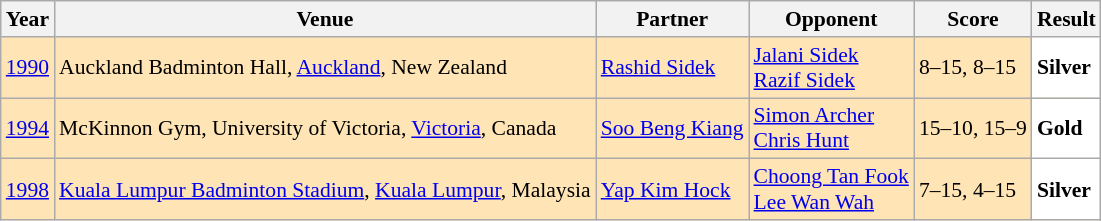<table class="sortable wikitable" style="font-size: 90%;">
<tr>
<th>Year</th>
<th>Venue</th>
<th>Partner</th>
<th>Opponent</th>
<th>Score</th>
<th>Result</th>
</tr>
<tr style="background:#FFE4B5">
<td align="center"><a href='#'>1990</a></td>
<td align="left">Auckland Badminton Hall, <a href='#'>Auckland</a>, New Zealand</td>
<td align="left"> <a href='#'>Rashid Sidek</a></td>
<td align="left"> <a href='#'>Jalani Sidek</a><br> <a href='#'>Razif Sidek</a></td>
<td align="left">8–15, 8–15</td>
<td style="text-align:left; background:white"> <strong>Silver</strong></td>
</tr>
<tr style="background:#FFE4B5">
<td align="center"><a href='#'>1994</a></td>
<td align="left">McKinnon Gym, University of Victoria, <a href='#'>Victoria</a>, Canada</td>
<td align="left"> <a href='#'>Soo Beng Kiang</a></td>
<td align="left"> <a href='#'>Simon Archer</a><br> <a href='#'>Chris Hunt</a></td>
<td align="left">15–10, 15–9</td>
<td style="text-align:left; background:white"> <strong>Gold</strong></td>
</tr>
<tr style="background:#FFE4B5">
<td align="center"><a href='#'>1998</a></td>
<td align="left"><a href='#'>Kuala Lumpur Badminton Stadium</a>, <a href='#'>Kuala Lumpur</a>, Malaysia</td>
<td align="left"> <a href='#'>Yap Kim Hock</a></td>
<td align="left"> <a href='#'>Choong Tan Fook</a><br> <a href='#'>Lee Wan Wah</a></td>
<td align="left">7–15, 4–15</td>
<td style="text-align:left; background:white"> <strong>Silver</strong></td>
</tr>
</table>
